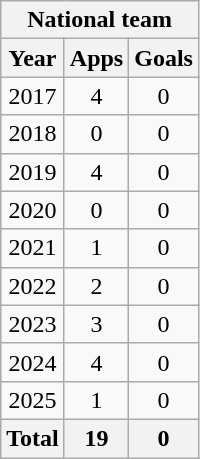<table class="wikitable" style="text-align:center">
<tr>
<th colspan=3>National team</th>
</tr>
<tr>
<th>Year</th>
<th>Apps</th>
<th>Goals</th>
</tr>
<tr>
<td>2017</td>
<td>4</td>
<td>0</td>
</tr>
<tr>
<td>2018</td>
<td>0</td>
<td>0</td>
</tr>
<tr>
<td>2019</td>
<td>4</td>
<td>0</td>
</tr>
<tr>
<td>2020</td>
<td>0</td>
<td>0</td>
</tr>
<tr>
<td>2021</td>
<td>1</td>
<td>0</td>
</tr>
<tr>
<td>2022</td>
<td>2</td>
<td>0</td>
</tr>
<tr>
<td>2023</td>
<td>3</td>
<td>0</td>
</tr>
<tr>
<td>2024</td>
<td>4</td>
<td>0</td>
</tr>
<tr>
<td>2025</td>
<td>1</td>
<td>0</td>
</tr>
<tr>
<th>Total</th>
<th>19</th>
<th>0</th>
</tr>
</table>
